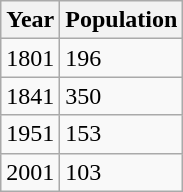<table class="wikitable">
<tr>
<th>Year</th>
<th>Population</th>
</tr>
<tr>
<td>1801</td>
<td>196 </td>
</tr>
<tr>
<td>1841</td>
<td>350 </td>
</tr>
<tr>
<td>1951</td>
<td>153 </td>
</tr>
<tr>
<td>2001</td>
<td>103 </td>
</tr>
</table>
